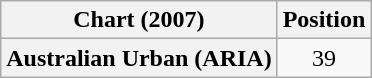<table class="wikitable plainrowheaders" style="text-align:center">
<tr>
<th scope="col">Chart (2007)</th>
<th scope="col">Position</th>
</tr>
<tr>
<th scope="row">Australian Urban (ARIA)</th>
<td>39</td>
</tr>
</table>
